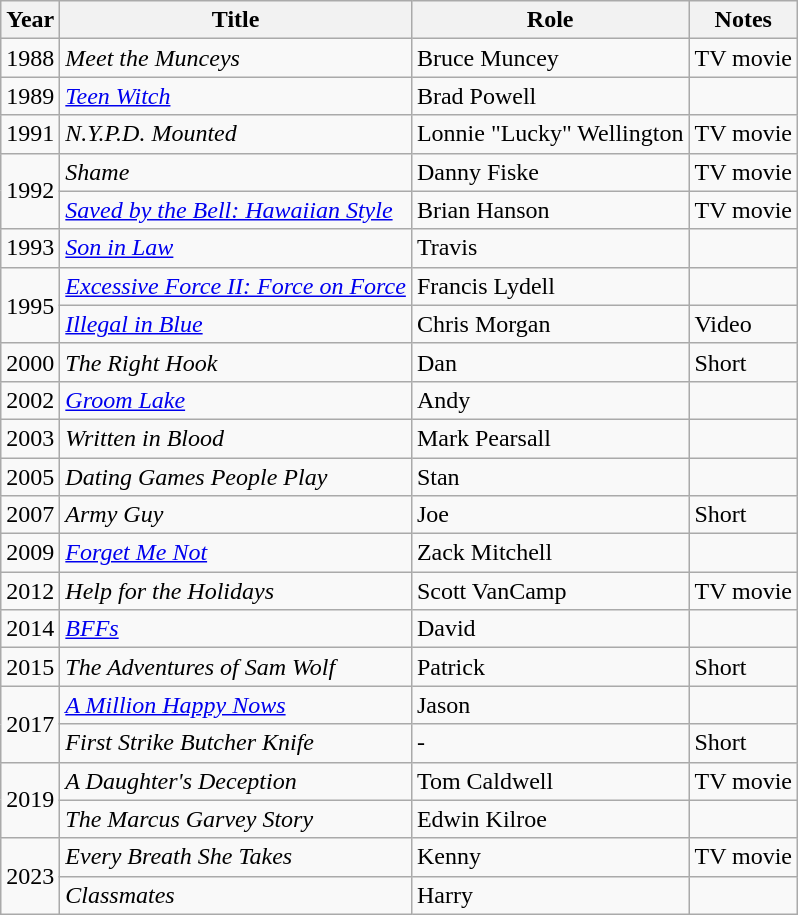<table class="wikitable plainrowheaders sortable" style="margin-right: 0;">
<tr>
<th>Year</th>
<th>Title</th>
<th>Role</th>
<th>Notes</th>
</tr>
<tr>
<td>1988</td>
<td><em>Meet the Munceys</em></td>
<td>Bruce Muncey</td>
<td>TV movie</td>
</tr>
<tr>
<td>1989</td>
<td><em><a href='#'>Teen Witch</a></em></td>
<td>Brad Powell</td>
<td></td>
</tr>
<tr>
<td>1991</td>
<td><em>N.Y.P.D. Mounted</em></td>
<td>Lonnie "Lucky" Wellington</td>
<td>TV movie</td>
</tr>
<tr>
<td rowspan="2">1992</td>
<td><em>Shame</em></td>
<td>Danny Fiske</td>
<td>TV movie</td>
</tr>
<tr>
<td><em><a href='#'>Saved by the Bell: Hawaiian Style</a></em></td>
<td>Brian Hanson</td>
<td>TV movie</td>
</tr>
<tr>
<td>1993</td>
<td><em><a href='#'>Son in Law</a></em></td>
<td>Travis</td>
<td></td>
</tr>
<tr>
<td rowspan="2">1995</td>
<td><em><a href='#'>Excessive Force II: Force on Force</a></em></td>
<td>Francis Lydell</td>
<td></td>
</tr>
<tr>
<td><em><a href='#'>Illegal in Blue</a></em></td>
<td>Chris Morgan</td>
<td>Video</td>
</tr>
<tr>
<td>2000</td>
<td><em>The Right Hook</em></td>
<td>Dan</td>
<td>Short</td>
</tr>
<tr>
<td>2002</td>
<td><em><a href='#'>Groom Lake</a></em></td>
<td>Andy</td>
<td></td>
</tr>
<tr>
<td>2003</td>
<td><em>Written in Blood</em></td>
<td>Mark Pearsall</td>
<td></td>
</tr>
<tr>
<td>2005</td>
<td><em>Dating Games People Play</em></td>
<td>Stan</td>
<td></td>
</tr>
<tr>
<td>2007</td>
<td><em>Army Guy</em></td>
<td>Joe</td>
<td>Short</td>
</tr>
<tr>
<td>2009</td>
<td><em><a href='#'>Forget Me Not</a></em></td>
<td>Zack Mitchell</td>
<td></td>
</tr>
<tr>
<td>2012</td>
<td><em>Help for the Holidays</em></td>
<td>Scott VanCamp</td>
<td>TV movie</td>
</tr>
<tr>
<td>2014</td>
<td><em><a href='#'>BFFs</a></em></td>
<td>David</td>
<td></td>
</tr>
<tr>
<td>2015</td>
<td><em>The Adventures of Sam Wolf</em></td>
<td>Patrick</td>
<td>Short</td>
</tr>
<tr>
<td rowspan="2">2017</td>
<td><em><a href='#'>A Million Happy Nows</a></em></td>
<td>Jason</td>
<td></td>
</tr>
<tr>
<td><em>First Strike Butcher Knife</em></td>
<td>-</td>
<td>Short</td>
</tr>
<tr>
<td rowspan="2">2019</td>
<td><em>A Daughter's Deception</em></td>
<td>Tom Caldwell</td>
<td>TV movie</td>
</tr>
<tr>
<td><em>The Marcus Garvey Story</em></td>
<td>Edwin Kilroe</td>
<td></td>
</tr>
<tr>
<td rowspan="2">2023</td>
<td><em>Every Breath She Takes</em></td>
<td>Kenny</td>
<td>TV movie</td>
</tr>
<tr>
<td><em>Classmates</em></td>
<td>Harry</td>
<td></td>
</tr>
</table>
